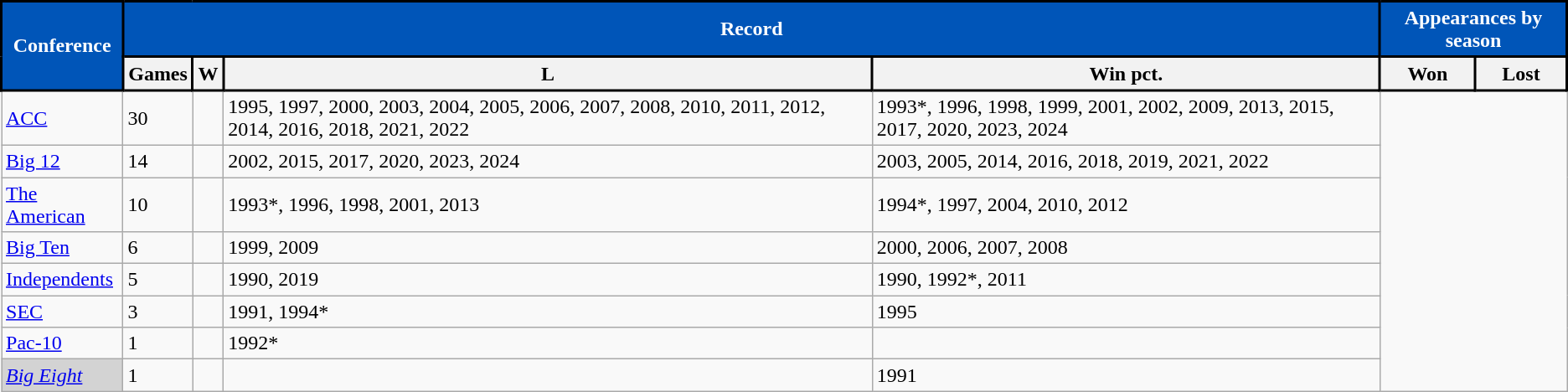<table class="wikitable sortable">
<tr>
<th style="background:#0055b8; color:#ffffff; border: 2px solid #000000;" rowspan=2>Conference</th>
<th style="background:#0055b8; color:#ffffff; border: 2px solid #000000;" colspan=4>Record</th>
<th style="background:#0055b8; color:#ffffff; border: 2px solid #000000;" colspan=2>Appearances by season</th>
</tr>
<tr>
<th style="border: 2px solid #000000;">Games</th>
<th style="border: 2px solid #000000;">W</th>
<th style="border: 2px solid #000000;">L</th>
<th style="border: 2px solid #000000;">Win pct.</th>
<th style="border: 2px solid #000000;" class=unsortable>Won</th>
<th style="border: 2px solid #000000;" class=unsortable>Lost</th>
</tr>
<tr>
<td><a href='#'>ACC</a></td>
<td>30</td>
<td></td>
<td>1995, 1997, 2000, 2003, 2004, 2005, 2006, 2007, 2008, 2010, 2011, 2012, 2014, 2016, 2018, 2021, 2022</td>
<td>1993*, 1996, 1998, 1999, 2001, 2002, 2009, 2013, 2015, 2017, 2020, 2023, 2024</td>
</tr>
<tr>
<td><a href='#'>Big 12</a></td>
<td>14</td>
<td></td>
<td>2002, 2015, 2017, 2020, 2023, 2024</td>
<td>2003, 2005, 2014, 2016, 2018, 2019, 2021, 2022</td>
</tr>
<tr>
<td><a href='#'>The American</a></td>
<td>10</td>
<td></td>
<td>1993*, 1996, 1998, 2001, 2013</td>
<td>1994*, 1997, 2004, 2010, 2012</td>
</tr>
<tr>
<td><a href='#'>Big Ten</a></td>
<td>6</td>
<td></td>
<td>1999, 2009</td>
<td>2000, 2006, 2007, 2008</td>
</tr>
<tr>
<td><a href='#'>Independents</a></td>
<td>5</td>
<td></td>
<td>1990, 2019</td>
<td>1990, 1992*, 2011</td>
</tr>
<tr>
<td><a href='#'>SEC</a></td>
<td>3</td>
<td></td>
<td>1991, 1994*</td>
<td>1995</td>
</tr>
<tr>
<td><a href='#'>Pac-10</a></td>
<td>1</td>
<td></td>
<td>1992*</td>
<td></td>
</tr>
<tr>
<td bgcolor=lightgrey><em><a href='#'>Big Eight</a></em></td>
<td>1</td>
<td></td>
<td></td>
<td>1991</td>
</tr>
</table>
